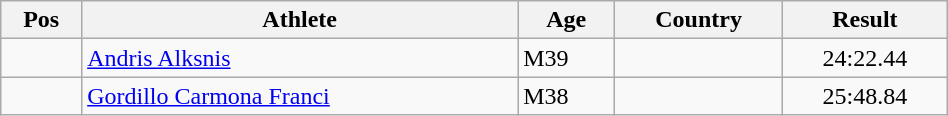<table class="wikitable"  style="text-align:center; width:50%;">
<tr>
<th>Pos</th>
<th>Athlete</th>
<th>Age</th>
<th>Country</th>
<th>Result</th>
</tr>
<tr>
<td align=center></td>
<td align=left><a href='#'>Andris Alksnis</a></td>
<td align=left>M39</td>
<td align=left></td>
<td>24:22.44</td>
</tr>
<tr>
<td align=center></td>
<td align=left><a href='#'>Gordillo Carmona Franci</a></td>
<td align=left>M38</td>
<td align=left></td>
<td>25:48.84</td>
</tr>
</table>
